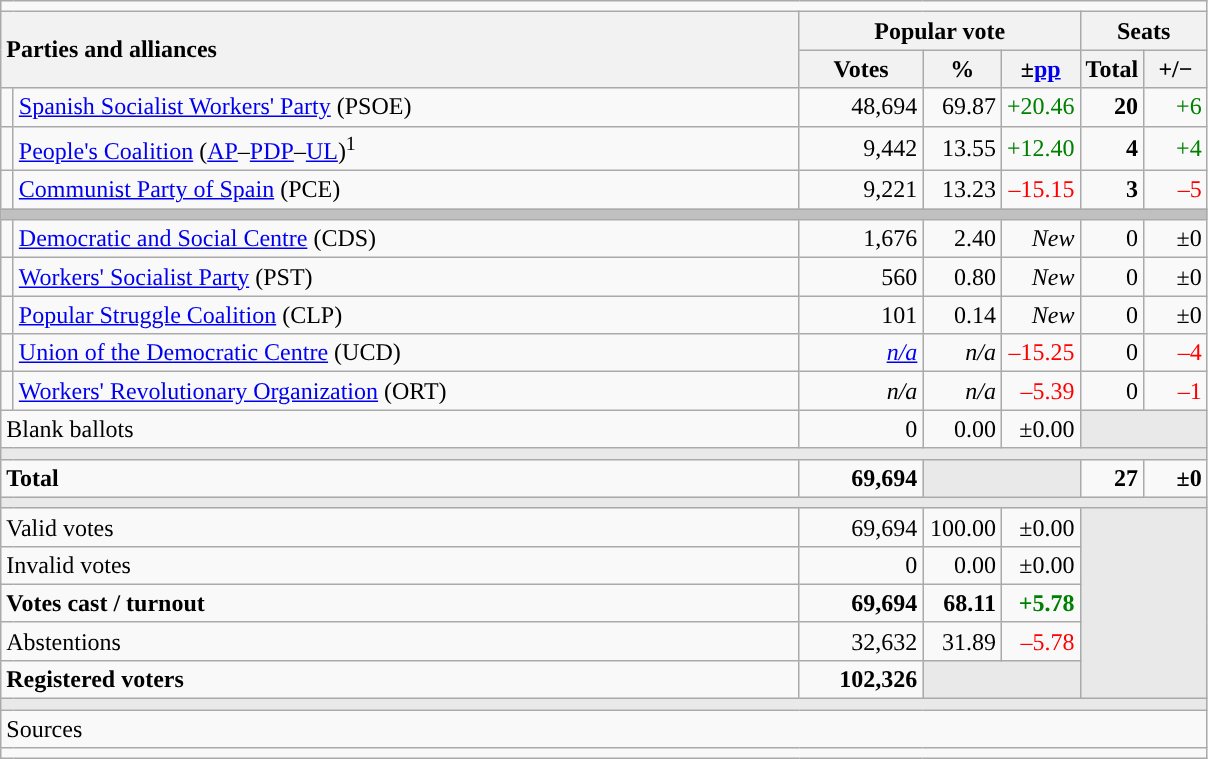<table class="wikitable" style="text-align:right;">
<tr>
<td colspan="7"></td>
</tr>
<tr>
<th style="text-align:left;" rowspan="2" colspan="2" width="525">Parties and alliances</th>
<th colspan="3">Popular vote</th>
<th colspan="2">Seats</th>
</tr>
<tr>
<th width="75">Votes</th>
<th width="45">%</th>
<th width="45">±<a href='#'>pp</a></th>
<th width="35">Total</th>
<th width="35">+/−</th>
</tr>
<tr>
<td width="1" style="color:inherit;background:"></td>
<td align="left"><a href='#'>Spanish Socialist Workers' Party</a> (PSOE)</td>
<td>48,694</td>
<td>69.87</td>
<td style="color:green;">+20.46</td>
<td><strong>20</strong></td>
<td style="color:green;">+6</td>
</tr>
<tr>
<td style="color:inherit;background:"></td>
<td align="left"><a href='#'>People's Coalition</a> (<a href='#'>AP</a>–<a href='#'>PDP</a>–<a href='#'>UL</a>)<sup>1</sup></td>
<td>9,442</td>
<td>13.55</td>
<td style="color:green;">+12.40</td>
<td><strong>4</strong></td>
<td style="color:green;">+4</td>
</tr>
<tr>
<td style="color:inherit;background:"></td>
<td align="left"><a href='#'>Communist Party of Spain</a> (PCE)</td>
<td>9,221</td>
<td>13.23</td>
<td style="color:red;">–15.15</td>
<td><strong>3</strong></td>
<td style="color:red;">–5</td>
</tr>
<tr>
<td colspan="7" bgcolor="#C0C0C0"></td>
</tr>
<tr>
<td style="color:inherit;background:"></td>
<td align="left"><a href='#'>Democratic and Social Centre</a> (CDS)</td>
<td>1,676</td>
<td>2.40</td>
<td><em>New</em></td>
<td>0</td>
<td>±0</td>
</tr>
<tr>
<td style="color:inherit;background:"></td>
<td align="left"><a href='#'>Workers' Socialist Party</a> (PST)</td>
<td>560</td>
<td>0.80</td>
<td><em>New</em></td>
<td>0</td>
<td>±0</td>
</tr>
<tr>
<td style="color:inherit;background:"></td>
<td align="left"><a href='#'>Popular Struggle Coalition</a> (CLP)</td>
<td>101</td>
<td>0.14</td>
<td><em>New</em></td>
<td>0</td>
<td>±0</td>
</tr>
<tr>
<td style="color:inherit;background:"></td>
<td align="left"><a href='#'>Union of the Democratic Centre</a> (UCD)</td>
<td><em><a href='#'>n/a</a></em></td>
<td><em>n/a</em></td>
<td style="color:red;">–15.25</td>
<td>0</td>
<td style="color:red;">–4</td>
</tr>
<tr>
<td style="color:inherit;background:"></td>
<td align="left"><a href='#'>Workers' Revolutionary Organization</a> (ORT)</td>
<td><em>n/a</em></td>
<td><em>n/a</em></td>
<td style="color:red;">–5.39</td>
<td>0</td>
<td style="color:red;">–1</td>
</tr>
<tr>
<td align="left" colspan="2">Blank ballots</td>
<td>0</td>
<td>0.00</td>
<td>±0.00</td>
<td bgcolor="#E9E9E9" colspan="2"></td>
</tr>
<tr>
<td colspan="7" bgcolor="#E9E9E9"></td>
</tr>
<tr style="font-weight:bold;">
<td align="left" colspan="2">Total</td>
<td>69,694</td>
<td bgcolor="#E9E9E9" colspan="2"></td>
<td>27</td>
<td>±0</td>
</tr>
<tr>
<td colspan="7" bgcolor="#E9E9E9"></td>
</tr>
<tr>
<td align="left" colspan="2">Valid votes</td>
<td>69,694</td>
<td>100.00</td>
<td>±0.00</td>
<td bgcolor="#E9E9E9" colspan="2" rowspan="5"></td>
</tr>
<tr>
<td align="left" colspan="2">Invalid votes</td>
<td>0</td>
<td>0.00</td>
<td>±0.00</td>
</tr>
<tr style="font-weight:bold;">
<td align="left" colspan="2">Votes cast / turnout</td>
<td>69,694</td>
<td>68.11</td>
<td style="color:green;">+5.78</td>
</tr>
<tr>
<td align="left" colspan="2">Abstentions</td>
<td>32,632</td>
<td>31.89</td>
<td style="color:red;">–5.78</td>
</tr>
<tr style="font-weight:bold;">
<td align="left" colspan="2">Registered voters</td>
<td>102,326</td>
<td bgcolor="#E9E9E9" colspan="2"></td>
</tr>
<tr>
<td colspan="7" bgcolor="#E9E9E9"></td>
</tr>
<tr>
<td align="left" colspan="7">Sources</td>
</tr>
<tr>
<td colspan="7" style="text-align:left; max-width:790px;"></td>
</tr>
</table>
